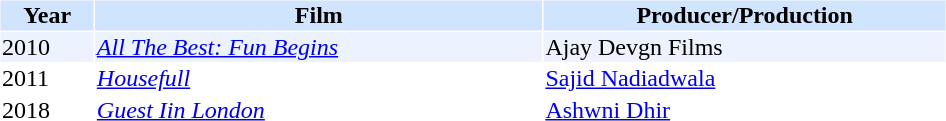<table cellspacing="1" cellpadding="1" border="0" width="50%">
<tr bgcolor="#d1e4fd">
<th>Year</th>
<th>Film</th>
<th>Producer/Production</th>
</tr>
<tr bgcolor=#edf3fe>
<td>2010</td>
<td><em><a href='#'>All The Best: Fun Begins</a></em></td>
<td>Ajay Devgn Films</td>
</tr>
<tr>
<td>2011</td>
<td><em><a href='#'>Housefull</a></em></td>
<td><a href='#'>Sajid Nadiadwala</a></td>
</tr>
<tr>
<td>2018</td>
<td><em><a href='#'>Guest Iin London</a></em></td>
<td><a href='#'>Ashwni Dhir</a></td>
</tr>
</table>
